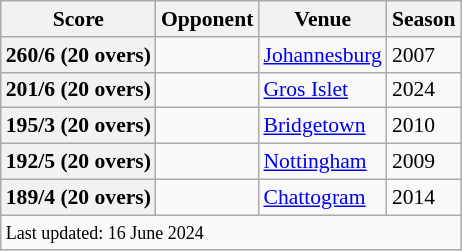<table class="wikitable"style="font-size: 90%">
<tr>
<th>Score</th>
<th>Opponent</th>
<th>Venue</th>
<th>Season</th>
</tr>
<tr>
<th>260/6 (20 overs)</th>
<td></td>
<td><a href='#'>Johannesburg</a></td>
<td>2007</td>
</tr>
<tr>
<th>201/6 (20 overs)</th>
<td></td>
<td><a href='#'>Gros Islet</a></td>
<td>2024</td>
</tr>
<tr>
<th>195/3 (20 overs)</th>
<td></td>
<td><a href='#'>Bridgetown</a></td>
<td>2010</td>
</tr>
<tr>
<th>192/5 (20 overs)</th>
<td></td>
<td><a href='#'>Nottingham</a></td>
<td>2009</td>
</tr>
<tr>
<th>189/4 (20 overs)</th>
<td></td>
<td><a href='#'>Chattogram</a></td>
<td>2014</td>
</tr>
<tr>
<td colspan="4"><small>Last updated: 16 June 2024</small></td>
</tr>
</table>
